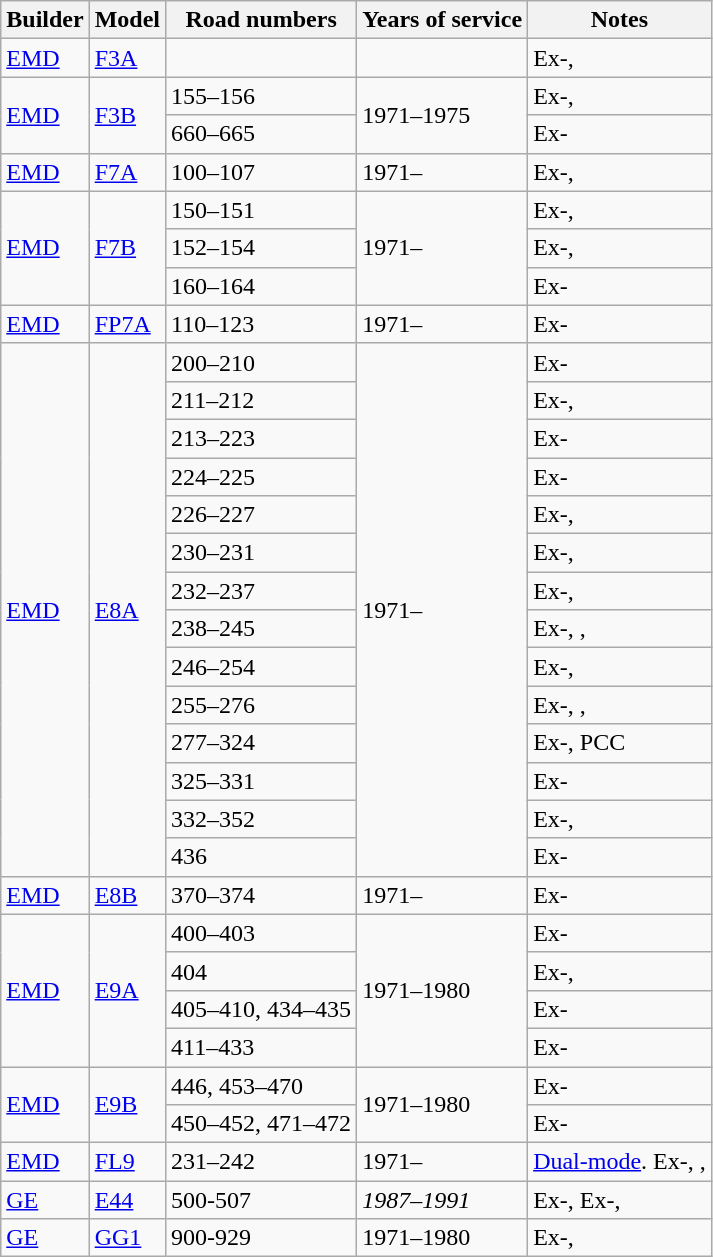<table class="wikitable sticky-header">
<tr>
<th>Builder</th>
<th>Model</th>
<th>Road numbers</th>
<th>Years of service</th>
<th>Notes</th>
</tr>
<tr>
<td><a href='#'>EMD</a></td>
<td><a href='#'>F3A</a></td>
<td></td>
<td></td>
<td>Ex-, </td>
</tr>
<tr>
<td rowspan="2"><a href='#'>EMD</a></td>
<td rowspan="2"><a href='#'>F3B</a></td>
<td>155–156</td>
<td rowspan="2">1971–1975</td>
<td>Ex-, </td>
</tr>
<tr>
<td>660–665</td>
<td>Ex-</td>
</tr>
<tr>
<td><a href='#'>EMD</a></td>
<td><a href='#'>F7A</a></td>
<td>100–107</td>
<td>1971–</td>
<td>Ex-, </td>
</tr>
<tr>
<td rowspan="3"><a href='#'>EMD</a></td>
<td rowspan="3"><a href='#'>F7B</a></td>
<td>150–151</td>
<td rowspan="3">1971–</td>
<td>Ex-, </td>
</tr>
<tr>
<td>152–154</td>
<td>Ex-, </td>
</tr>
<tr>
<td>160–164</td>
<td>Ex-</td>
</tr>
<tr>
<td><a href='#'>EMD</a></td>
<td><a href='#'>FP7A</a></td>
<td>110–123</td>
<td>1971–</td>
<td>Ex-</td>
</tr>
<tr>
<td rowspan="14"><a href='#'>EMD</a></td>
<td rowspan="14"><a href='#'>E8A</a></td>
<td>200–210</td>
<td rowspan="14">1971–</td>
<td>Ex-</td>
</tr>
<tr>
<td>211–212</td>
<td>Ex-, </td>
</tr>
<tr>
<td>213–223</td>
<td>Ex-</td>
</tr>
<tr>
<td>224–225</td>
<td>Ex-</td>
</tr>
<tr>
<td>226–227</td>
<td>Ex-, </td>
</tr>
<tr>
<td>230–231</td>
<td>Ex-, </td>
</tr>
<tr>
<td>232–237</td>
<td>Ex-, </td>
</tr>
<tr>
<td>238–245</td>
<td>Ex-, , </td>
</tr>
<tr>
<td>246–254</td>
<td>Ex-, </td>
</tr>
<tr>
<td>255–276</td>
<td>Ex-, , </td>
</tr>
<tr>
<td>277–324</td>
<td>Ex-, PCC</td>
</tr>
<tr>
<td>325–331</td>
<td>Ex-</td>
</tr>
<tr>
<td>332–352</td>
<td>Ex-, </td>
</tr>
<tr>
<td>436</td>
<td>Ex-</td>
</tr>
<tr>
<td><a href='#'>EMD</a></td>
<td><a href='#'>E8B</a></td>
<td>370–374</td>
<td>1971–</td>
<td>Ex-</td>
</tr>
<tr>
<td rowspan="4"><a href='#'>EMD</a></td>
<td rowspan="4"><a href='#'>E9A</a></td>
<td>400–403</td>
<td rowspan="4">1971–1980</td>
<td>Ex-</td>
</tr>
<tr>
<td>404</td>
<td>Ex-, </td>
</tr>
<tr>
<td>405–410, 434–435</td>
<td>Ex-</td>
</tr>
<tr>
<td>411–433</td>
<td>Ex-</td>
</tr>
<tr>
<td rowspan="2"><a href='#'>EMD</a></td>
<td rowspan="2"><a href='#'>E9B</a></td>
<td>446, 453–470</td>
<td rowspan="2">1971–1980</td>
<td>Ex-</td>
</tr>
<tr>
<td>450–452, 471–472</td>
<td>Ex-</td>
</tr>
<tr>
<td><a href='#'>EMD</a></td>
<td><a href='#'>FL9</a></td>
<td>231–242</td>
<td>1971–</td>
<td><a href='#'>Dual-mode</a>. Ex-, , </td>
</tr>
<tr>
<td><a href='#'>GE</a></td>
<td><a href='#'>E44</a></td>
<td>500-507</td>
<td><em>1987–1991</em></td>
<td>Ex-, Ex-, </td>
</tr>
<tr>
<td><a href='#'>GE</a></td>
<td><a href='#'>GG1</a></td>
<td>900-929</td>
<td>1971–1980</td>
<td>Ex-, </td>
</tr>
</table>
